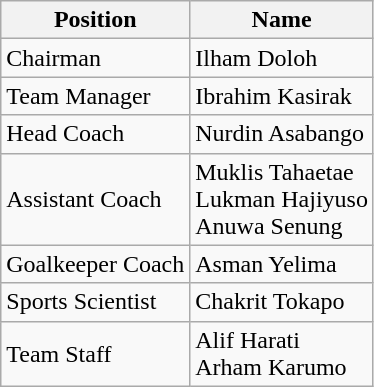<table class="wikitable">
<tr>
<th>Position</th>
<th>Name</th>
</tr>
<tr>
<td>Chairman</td>
<td> Ilham Doloh</td>
</tr>
<tr>
<td>Team Manager</td>
<td> Ibrahim Kasirak</td>
</tr>
<tr>
<td>Head Coach</td>
<td> Nurdin Asabango</td>
</tr>
<tr>
<td>Assistant Coach</td>
<td> Muklis Tahaetae <br>  Lukman Hajiyuso <br>  Anuwa Senung</td>
</tr>
<tr>
<td>Goalkeeper Coach</td>
<td> Asman Yelima</td>
</tr>
<tr>
<td>Sports Scientist</td>
<td> Chakrit Tokapo</td>
</tr>
<tr>
<td>Team Staff</td>
<td> Alif Harati <br>  Arham Karumo</td>
</tr>
</table>
